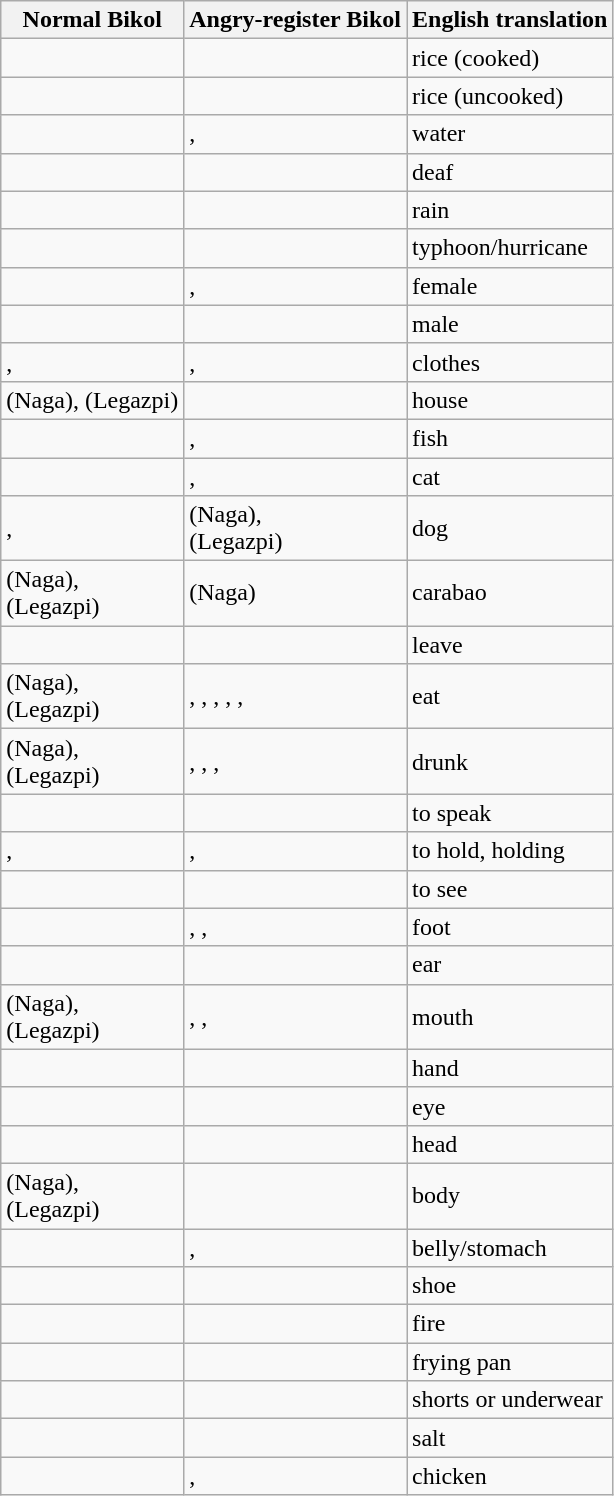<table class="wikitable">
<tr>
<th>Normal Bikol</th>
<th>Angry-register Bikol</th>
<th>English translation</th>
</tr>
<tr>
<td></td>
<td></td>
<td>rice (cooked)</td>
</tr>
<tr>
<td></td>
<td></td>
<td>rice (uncooked)</td>
</tr>
<tr>
<td></td>
<td>, </td>
<td>water</td>
</tr>
<tr>
<td></td>
<td></td>
<td>deaf</td>
</tr>
<tr>
<td></td>
<td></td>
<td>rain</td>
</tr>
<tr>
<td></td>
<td></td>
<td>typhoon/hurricane</td>
</tr>
<tr>
<td></td>
<td>, </td>
<td>female</td>
</tr>
<tr>
<td></td>
<td></td>
<td>male</td>
</tr>
<tr>
<td>, </td>
<td>, </td>
<td>clothes</td>
</tr>
<tr>
<td> (Naga),  (Legazpi)</td>
<td></td>
<td>house</td>
</tr>
<tr>
<td></td>
<td>, </td>
<td>fish</td>
</tr>
<tr>
<td></td>
<td>, </td>
<td>cat</td>
</tr>
<tr>
<td>, </td>
<td> (Naga),<br> (Legazpi)</td>
<td>dog</td>
</tr>
<tr>
<td> (Naga),<br> (Legazpi)</td>
<td> (Naga)</td>
<td>carabao</td>
</tr>
<tr>
<td></td>
<td></td>
<td>leave</td>
</tr>
<tr>
<td> (Naga),<br>  (Legazpi)</td>
<td>, , , , , </td>
<td>eat</td>
</tr>
<tr>
<td> (Naga),<br> (Legazpi)</td>
<td>, , , </td>
<td>drunk</td>
</tr>
<tr>
<td></td>
<td></td>
<td>to speak</td>
</tr>
<tr>
<td>, </td>
<td>, </td>
<td>to hold, holding</td>
</tr>
<tr>
<td></td>
<td></td>
<td>to see</td>
</tr>
<tr>
<td></td>
<td>, , </td>
<td>foot</td>
</tr>
<tr>
<td></td>
<td></td>
<td>ear</td>
</tr>
<tr>
<td> (Naga),<br> (Legazpi)</td>
<td>, , </td>
<td>mouth</td>
</tr>
<tr>
<td></td>
<td></td>
<td>hand</td>
</tr>
<tr>
<td></td>
<td></td>
<td>eye</td>
</tr>
<tr>
<td></td>
<td></td>
<td>head</td>
</tr>
<tr>
<td> (Naga),<br> (Legazpi)</td>
<td></td>
<td>body</td>
</tr>
<tr>
<td></td>
<td>, </td>
<td>belly/stomach</td>
</tr>
<tr>
<td></td>
<td></td>
<td>shoe</td>
</tr>
<tr>
<td></td>
<td></td>
<td>fire</td>
</tr>
<tr>
<td></td>
<td></td>
<td>frying pan</td>
</tr>
<tr>
<td></td>
<td></td>
<td>shorts or underwear</td>
</tr>
<tr>
<td></td>
<td></td>
<td>salt</td>
</tr>
<tr>
<td></td>
<td>, </td>
<td>chicken</td>
</tr>
</table>
